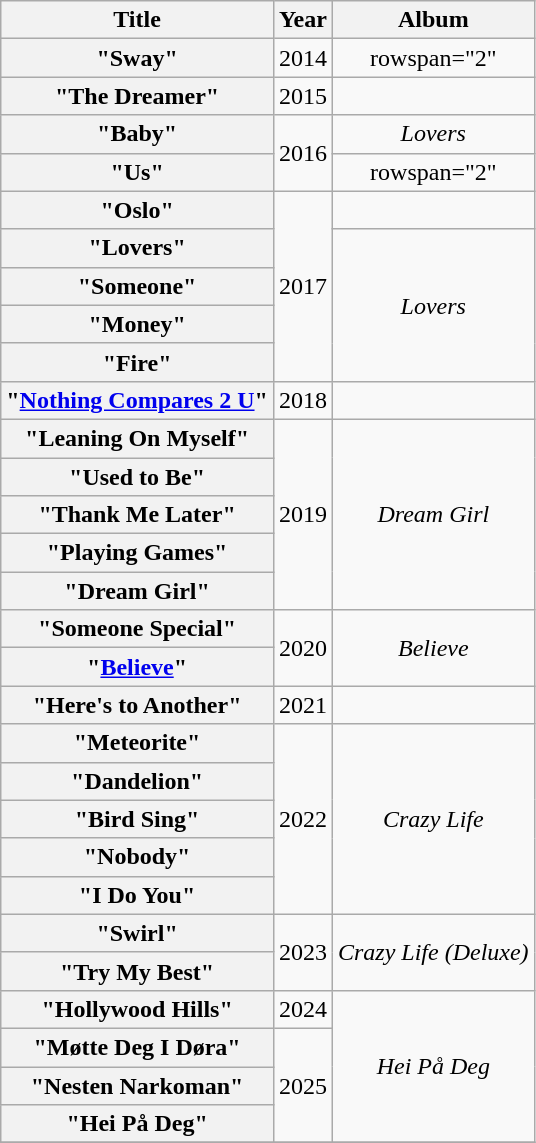<table class="wikitable plainrowheaders" style="text-align:center;">
<tr>
<th>Title</th>
<th>Year</th>
<th>Album</th>
</tr>
<tr>
<th scope="row">"Sway"</th>
<td>2014</td>
<td>rowspan="2" </td>
</tr>
<tr>
<th scope="row">"The Dreamer"</th>
<td>2015</td>
</tr>
<tr>
<th scope="row">"Baby"</th>
<td rowspan="2">2016</td>
<td><em>Lovers</em></td>
</tr>
<tr>
<th scope="row">"Us"</th>
<td>rowspan="2" </td>
</tr>
<tr>
<th scope="row">"Oslo"</th>
<td rowspan="5">2017</td>
</tr>
<tr>
<th scope="row">"Lovers"</th>
<td rowspan="4"><em>Lovers</em></td>
</tr>
<tr>
<th scope="row">"Someone"</th>
</tr>
<tr>
<th scope="row">"Money"</th>
</tr>
<tr>
<th scope="row">"Fire"</th>
</tr>
<tr>
<th scope="row">"<a href='#'>Nothing Compares 2 U</a>"</th>
<td>2018</td>
<td></td>
</tr>
<tr>
<th scope="row">"Leaning On Myself"</th>
<td rowspan="5">2019</td>
<td rowspan="5"><em>Dream Girl</em></td>
</tr>
<tr>
<th scope="row">"Used to Be"</th>
</tr>
<tr>
<th scope="row">"Thank Me Later"</th>
</tr>
<tr>
<th scope="row">"Playing Games"</th>
</tr>
<tr>
<th scope="row">"Dream Girl"</th>
</tr>
<tr>
<th scope="row">"Someone Special"</th>
<td rowspan="2">2020</td>
<td rowspan="2"><em>Believe</em></td>
</tr>
<tr>
<th scope="row">"<a href='#'>Believe</a>"</th>
</tr>
<tr>
<th scope="row">"Here's to Another"</th>
<td>2021</td>
<td></td>
</tr>
<tr>
<th scope="row">"Meteorite"<br></th>
<td rowspan="5">2022</td>
<td rowspan="5"><em>Crazy Life</em></td>
</tr>
<tr>
<th scope="row">"Dandelion"</th>
</tr>
<tr>
<th scope="row">"Bird Sing"</th>
</tr>
<tr>
<th scope="row">"Nobody"</th>
</tr>
<tr>
<th scope="row">"I Do You"</th>
</tr>
<tr>
<th scope="row">"Swirl"</th>
<td rowspan="2">2023</td>
<td rowspan="2"><em>Crazy Life (Deluxe)</em></td>
</tr>
<tr>
<th scope="row">"Try My Best"</th>
</tr>
<tr>
<th scope="row">"Hollywood Hills"</th>
<td>2024</td>
<td rowspan="4"><em>Hei På Deg</em></td>
</tr>
<tr>
<th scope="row">"Møtte Deg I Døra"</th>
<td rowspan="3">2025</td>
</tr>
<tr>
<th scope="row">"Nesten Narkoman"</th>
</tr>
<tr>
<th scope="row">"Hei På Deg"</th>
</tr>
<tr>
</tr>
</table>
